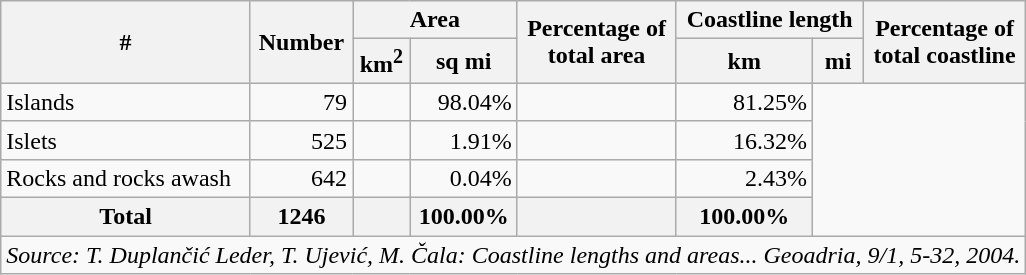<table class="wikitable sortable" style="text-align: center;">
<tr>
<th rowspan=2>#</th>
<th rowspan=2>Number</th>
<th colspan=2>Area</th>
<th rowspan=2>Percentage of <br>total area</th>
<th colspan=2>Coastline length</th>
<th rowspan=2>Percentage of <br>total coastline</th>
</tr>
<tr>
<th>km<sup>2</sup></th>
<th>sq mi</th>
<th>km</th>
<th>mi</th>
</tr>
<tr>
<td align="left">Islands</td>
<td align="right">79</td>
<td></td>
<td align="right">98.04%</td>
<td></td>
<td align="right">81.25%</td>
</tr>
<tr>
<td align="left">Islets</td>
<td align="right">525</td>
<td></td>
<td align="right">1.91%</td>
<td></td>
<td align="right">16.32%</td>
</tr>
<tr>
<td align="left">Rocks and rocks awash</td>
<td align="right">642</td>
<td></td>
<td align="right">0.04%</td>
<td></td>
<td align="right">2.43%</td>
</tr>
<tr>
<th align="left"><strong>Total</strong></th>
<th align="right"><strong>1246</strong></th>
<th></th>
<th align="right">100.00%</th>
<th></th>
<th align="right">100.00%</th>
</tr>
<tr>
<td colspan="8"><em>Source: T. Duplančić Leder, T. Ujević, M. Čala: Coastline lengths and areas... Geoadria, 9/1, 5-32, 2004.</em></td>
</tr>
</table>
